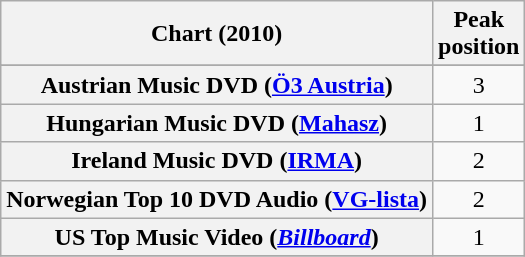<table class="wikitable sortable plainrowheaders" style="text-align:center">
<tr>
<th>Chart (2010)</th>
<th>Peak<br>position</th>
</tr>
<tr>
</tr>
<tr>
<th scope="row">Austrian Music DVD (<a href='#'>Ö3 Austria</a>)</th>
<td style="text-align:center;">3</td>
</tr>
<tr>
<th scope="row">Hungarian Music DVD (<a href='#'>Mahasz</a>)</th>
<td style="text-align:center;">1</td>
</tr>
<tr>
<th scope="row">Ireland Music DVD (<a href='#'>IRMA</a>)</th>
<td style="text-align:center;">2</td>
</tr>
<tr>
<th scope="row">Norwegian Top 10 DVD Audio (<a href='#'>VG-lista</a>)</th>
<td>2</td>
</tr>
<tr>
<th scope="row">US Top Music Video (<a href='#'><em>Billboard</em></a>)</th>
<td>1</td>
</tr>
<tr>
</tr>
</table>
